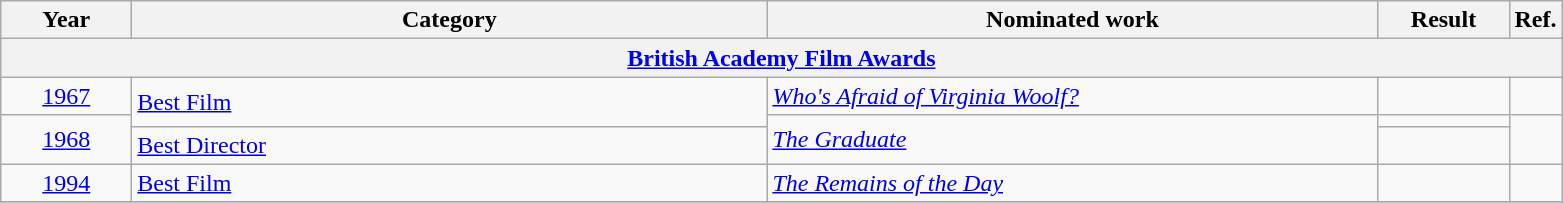<table class=wikitable>
<tr>
<th scope="col" style="width:5em;">Year</th>
<th scope="col" style="width:26em;">Category</th>
<th scope="col" style="width:25em;">Nominated work</th>
<th scope="col" style="width:5em;">Result</th>
<th>Ref.</th>
</tr>
<tr>
<th colspan=5><a href='#'>British Academy Film Awards</a></th>
</tr>
<tr>
<td style="text-align:center;"><a href='#'>1967</a></td>
<td rowspan=2><a href='#'>Best Film</a></td>
<td><em><a href='#'>Who's Afraid of Virginia Woolf?</a></em></td>
<td></td>
<td style="text-align:center;"></td>
</tr>
<tr>
<td style="text-align:center;", rowspan=2><a href='#'>1968</a></td>
<td rowspan=2><em><a href='#'>The Graduate</a></em></td>
<td></td>
<td style="text-align:center;", rowspan=2></td>
</tr>
<tr>
<td><a href='#'>Best Director</a></td>
<td></td>
</tr>
<tr>
<td style="text-align:center;"><a href='#'>1994</a></td>
<td><a href='#'>Best Film</a></td>
<td><em><a href='#'>The Remains of the Day</a></em></td>
<td></td>
<td style="text-align:center;"></td>
</tr>
<tr>
</tr>
</table>
